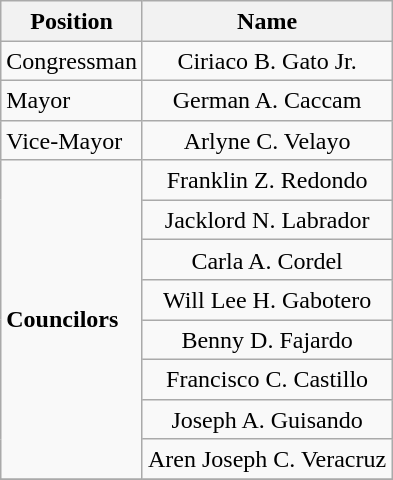<table class="wikitable" style="line-height:1.20em; font-size:100%;">
<tr>
<th>Position</th>
<th>Name</th>
</tr>
<tr>
<td>Congressman</td>
<td style="text-align:center;">Ciriaco B. Gato Jr.</td>
</tr>
<tr>
<td>Mayor</td>
<td style="text-align:center;">German A. Caccam</td>
</tr>
<tr>
<td>Vice-Mayor</td>
<td style="text-align:center;">Arlyne C. Velayo</td>
</tr>
<tr>
<td rowspan=8><strong>Councilors</strong></td>
<td style="text-align:center;">Franklin Z. Redondo</td>
</tr>
<tr>
<td style="text-align:center;">Jacklord N. Labrador</td>
</tr>
<tr>
<td style="text-align:center;">Carla A. Cordel</td>
</tr>
<tr>
<td style="text-align:center;">Will Lee H. Gabotero</td>
</tr>
<tr>
<td style="text-align:center;">Benny D. Fajardo</td>
</tr>
<tr>
<td style="text-align:center;">Francisco C. Castillo</td>
</tr>
<tr>
<td style="text-align:center;">Joseph A. Guisando</td>
</tr>
<tr>
<td style="text-align:center;">Aren Joseph C. Veracruz</td>
</tr>
<tr>
</tr>
</table>
